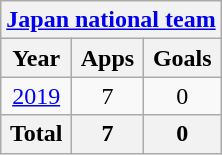<table class="wikitable" style="text-align:center">
<tr>
<th colspan="3"><a href='#'>Japan national team</a></th>
</tr>
<tr>
<th>Year</th>
<th>Apps</th>
<th>Goals</th>
</tr>
<tr>
<td><a href='#'>2019</a></td>
<td>7</td>
<td>0</td>
</tr>
<tr>
<th>Total</th>
<th>7</th>
<th>0</th>
</tr>
</table>
